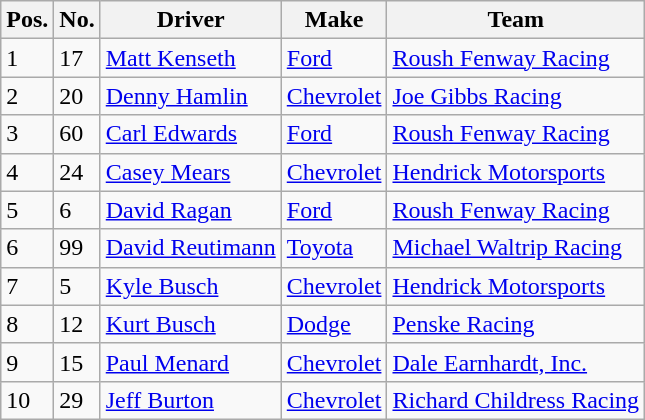<table class="wikitable">
<tr>
<th>Pos.</th>
<th>No.</th>
<th>Driver</th>
<th>Make</th>
<th>Team</th>
</tr>
<tr>
<td>1</td>
<td>17</td>
<td><a href='#'>Matt Kenseth</a></td>
<td><a href='#'>Ford</a></td>
<td><a href='#'>Roush Fenway Racing</a></td>
</tr>
<tr>
<td>2</td>
<td>20</td>
<td><a href='#'>Denny Hamlin</a></td>
<td><a href='#'>Chevrolet</a></td>
<td><a href='#'>Joe Gibbs Racing</a></td>
</tr>
<tr>
<td>3</td>
<td>60</td>
<td><a href='#'>Carl Edwards</a></td>
<td><a href='#'>Ford</a></td>
<td><a href='#'>Roush Fenway Racing</a></td>
</tr>
<tr>
<td>4</td>
<td>24</td>
<td><a href='#'>Casey Mears</a></td>
<td><a href='#'>Chevrolet</a></td>
<td><a href='#'>Hendrick Motorsports</a></td>
</tr>
<tr>
<td>5</td>
<td>6</td>
<td><a href='#'>David Ragan</a></td>
<td><a href='#'>Ford</a></td>
<td><a href='#'>Roush Fenway Racing</a></td>
</tr>
<tr>
<td>6</td>
<td>99</td>
<td><a href='#'>David Reutimann</a></td>
<td><a href='#'>Toyota</a></td>
<td><a href='#'>Michael Waltrip Racing</a></td>
</tr>
<tr>
<td>7</td>
<td>5</td>
<td><a href='#'>Kyle Busch</a></td>
<td><a href='#'>Chevrolet</a></td>
<td><a href='#'>Hendrick Motorsports</a></td>
</tr>
<tr>
<td>8</td>
<td>12</td>
<td><a href='#'>Kurt Busch</a></td>
<td><a href='#'>Dodge</a></td>
<td><a href='#'>Penske Racing</a></td>
</tr>
<tr>
<td>9</td>
<td>15</td>
<td><a href='#'>Paul Menard</a></td>
<td><a href='#'>Chevrolet</a></td>
<td><a href='#'>Dale Earnhardt, Inc.</a></td>
</tr>
<tr>
<td>10</td>
<td>29</td>
<td><a href='#'>Jeff Burton</a></td>
<td><a href='#'>Chevrolet</a></td>
<td><a href='#'>Richard Childress Racing</a></td>
</tr>
</table>
